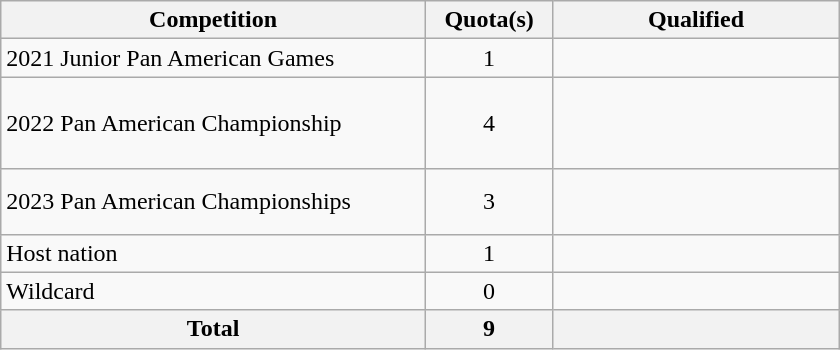<table class = "wikitable" width=560>
<tr>
<th width=300>Competition</th>
<th width=80>Quota(s)</th>
<th width=200>Qualified</th>
</tr>
<tr>
<td>2021 Junior Pan American Games</td>
<td align="center">1</td>
<td></td>
</tr>
<tr>
<td>2022 Pan American Championship</td>
<td align="center">4</td>
<td><br><br><br></td>
</tr>
<tr>
<td>2023 Pan American Championships</td>
<td align="center">3</td>
<td><br><br></td>
</tr>
<tr>
<td>Host nation</td>
<td align="center">1</td>
<td></td>
</tr>
<tr>
<td>Wildcard</td>
<td align="center">0</td>
<td></td>
</tr>
<tr>
<th>Total</th>
<th>9</th>
<th></th>
</tr>
</table>
